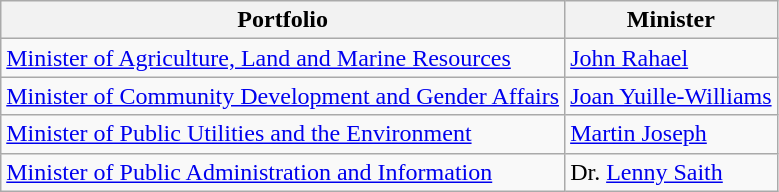<table class="wikitable">
<tr>
<th>Portfolio</th>
<th colspan=2>Minister</th>
</tr>
<tr>
<td><a href='#'>Minister of Agriculture, Land and Marine Resources</a></td>
<td><a href='#'>John Rahael</a></td>
</tr>
<tr>
<td><a href='#'>Minister of Community Development and Gender Affairs</a></td>
<td><a href='#'>Joan Yuille-Williams</a></td>
</tr>
<tr>
<td><a href='#'>Minister of Public Utilities and the Environment</a></td>
<td><a href='#'>Martin Joseph</a></td>
</tr>
<tr>
<td><a href='#'>Minister of Public Administration and Information</a></td>
<td>Dr. <a href='#'>Lenny Saith</a></td>
</tr>
</table>
